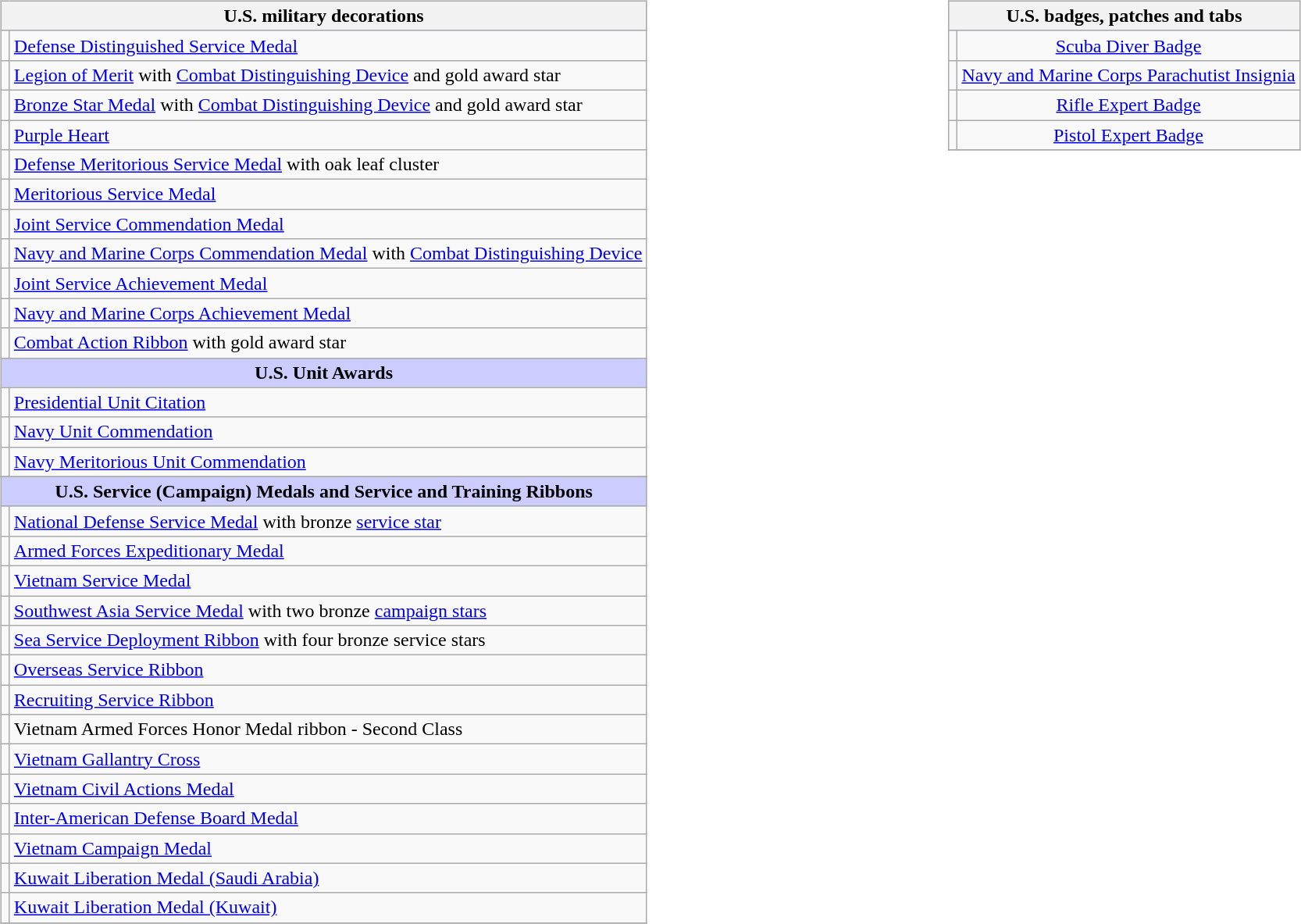<table style="width:100%;">
<tr>
<td valign="top"><br><table class="wikitable">
<tr style="background:#ccf; text-align:center;">
<th colspan="2"><strong>U.S. military decorations</strong></th>
</tr>
<tr>
<td></td>
<td><a href='#'>Defense Distinguished Service Medal</a></td>
</tr>
<tr>
<td></td>
<td><a href='#'>Legion of Merit</a> with <a href='#'>Combat Distinguishing Device</a> and gold award star</td>
</tr>
<tr>
<td></td>
<td><a href='#'>Bronze Star Medal</a> with <a href='#'>Combat Distinguishing Device</a> and gold award star</td>
</tr>
<tr>
<td></td>
<td><a href='#'>Purple Heart</a></td>
</tr>
<tr>
<td></td>
<td><a href='#'>Defense Meritorious Service Medal</a> with oak leaf cluster</td>
</tr>
<tr>
<td></td>
<td><a href='#'>Meritorious Service Medal</a></td>
</tr>
<tr>
<td></td>
<td><a href='#'>Joint Service Commendation Medal</a></td>
</tr>
<tr>
<td></td>
<td><a href='#'>Navy and Marine Corps Commendation Medal</a> with <a href='#'>Combat Distinguishing Device</a></td>
</tr>
<tr>
<td></td>
<td><a href='#'>Joint Service Achievement Medal</a></td>
</tr>
<tr>
<td></td>
<td><a href='#'>Navy and Marine Corps Achievement Medal</a></td>
</tr>
<tr>
<td></td>
<td><a href='#'>Combat Action Ribbon</a> with gold award star</td>
</tr>
<tr style="background:#ccf; text-align:center;">
<td colspan=2><strong>U.S. Unit Awards</strong></td>
</tr>
<tr>
<td></td>
<td><a href='#'>Presidential Unit Citation</a></td>
</tr>
<tr>
<td></td>
<td><a href='#'>Navy Unit Commendation</a></td>
</tr>
<tr>
<td></td>
<td><a href='#'>Navy Meritorious Unit Commendation</a></td>
</tr>
<tr>
</tr>
<tr style="background:#ccf; text-align:center;">
<td colspan=2><strong>U.S. Service (Campaign) Medals and Service and Training Ribbons</strong></td>
</tr>
<tr>
<td></td>
<td><a href='#'>National Defense Service Medal</a> with bronze <a href='#'>service star</a></td>
</tr>
<tr>
<td></td>
<td><a href='#'>Armed Forces Expeditionary Medal</a></td>
</tr>
<tr>
<td></td>
<td><a href='#'>Vietnam Service Medal</a></td>
</tr>
<tr>
<td></td>
<td><a href='#'>Southwest Asia Service Medal</a> with two bronze <a href='#'>campaign stars</a></td>
</tr>
<tr>
<td></td>
<td><a href='#'>Sea Service Deployment Ribbon</a> with four bronze service stars</td>
</tr>
<tr>
<td></td>
<td><a href='#'>Overseas Service Ribbon</a></td>
</tr>
<tr>
<td></td>
<td><a href='#'>Recruiting Service Ribbon</a></td>
</tr>
<tr>
<td></td>
<td>Vietnam Armed Forces Honor Medal ribbon - Second Class</td>
</tr>
<tr>
<td></td>
<td><a href='#'>Vietnam Gallantry Cross</a></td>
</tr>
<tr>
<td></td>
<td><a href='#'>Vietnam Civil Actions Medal</a></td>
</tr>
<tr>
<td></td>
<td><a href='#'>Inter-American Defense Board Medal</a></td>
</tr>
<tr>
<td></td>
<td><a href='#'>Vietnam Campaign Medal</a></td>
</tr>
<tr>
<td></td>
<td><a href='#'>Kuwait Liberation Medal (Saudi Arabia)</a></td>
</tr>
<tr>
<td></td>
<td><a href='#'>Kuwait Liberation Medal (Kuwait)</a></td>
</tr>
<tr>
</tr>
</table>
</td>
<td valign="top"><br><table class="wikitable">
<tr style="background:#ccf; text-align:center;">
<th colspan="2"><strong>U.S. badges, patches and tabs</strong></th>
</tr>
<tr>
<td align=center></td>
<td align=center><a href='#'>Scuba Diver Badge</a></td>
</tr>
<tr>
<td align=center></td>
<td align=center><a href='#'>Navy and Marine Corps Parachutist Insignia</a></td>
</tr>
<tr>
<td align=center></td>
<td align=center><a href='#'>Rifle Expert Badge</a></td>
</tr>
<tr>
<td align=center></td>
<td align=center><a href='#'>Pistol Expert Badge</a></td>
</tr>
<tr>
</tr>
<tr>
</tr>
<tr>
</tr>
</table>
</td>
</tr>
</table>
